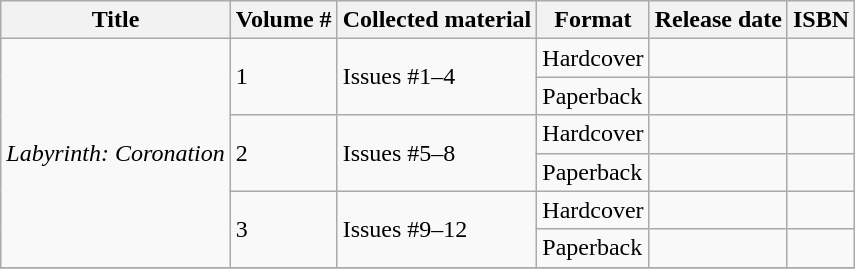<table class="wikitable">
<tr>
<th>Title</th>
<th>Volume #</th>
<th>Collected material</th>
<th>Format</th>
<th>Release date</th>
<th>ISBN</th>
</tr>
<tr>
<td rowspan="6"><em>Labyrinth: Coronation</em></td>
<td rowspan="2">1</td>
<td rowspan="2">Issues #1–4</td>
<td>Hardcover</td>
<td></td>
<td></td>
</tr>
<tr>
<td>Paperback</td>
<td></td>
<td></td>
</tr>
<tr>
<td rowspan="2">2</td>
<td rowspan="2">Issues #5–8</td>
<td>Hardcover</td>
<td></td>
<td></td>
</tr>
<tr>
<td>Paperback</td>
<td></td>
<td></td>
</tr>
<tr>
<td rowspan="2">3</td>
<td rowspan="2">Issues #9–12</td>
<td>Hardcover</td>
<td></td>
<td></td>
</tr>
<tr>
<td>Paperback</td>
<td></td>
<td></td>
</tr>
<tr>
</tr>
</table>
